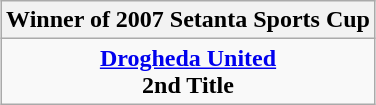<table class="wikitable" style="text-align: center; margin: 0 auto;">
<tr>
<th>Winner of 2007 Setanta Sports Cup</th>
</tr>
<tr>
<td> <strong><a href='#'>Drogheda United</a></strong><br><strong>2nd Title</strong></td>
</tr>
</table>
